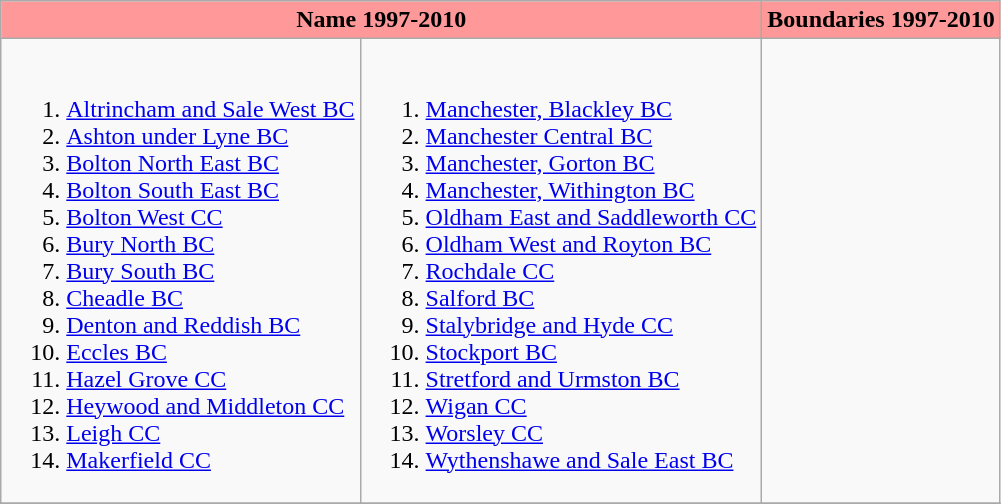<table class="wikitable">
<tr>
<th colspan="2" style="background-color:#ff9999">Name 1997-2010</th>
<th style="background-color:#ff9999">Boundaries 1997-2010</th>
</tr>
<tr>
<td valign="top"><br><ol><li><a href='#'>Altrincham and Sale West BC</a></li><li><a href='#'>Ashton under Lyne BC</a></li><li><a href='#'>Bolton North East BC</a></li><li><a href='#'>Bolton South East BC</a></li><li><a href='#'>Bolton West CC</a></li><li><a href='#'>Bury North BC</a></li><li><a href='#'>Bury South BC</a></li><li><a href='#'>Cheadle BC</a></li><li><a href='#'>Denton and Reddish BC</a></li><li><a href='#'>Eccles BC</a></li><li><a href='#'>Hazel Grove CC</a></li><li><a href='#'>Heywood and Middleton CC</a></li><li><a href='#'>Leigh CC</a></li><li><a href='#'>Makerfield CC</a></li></ol></td>
<td valign="top"><br><ol>
<li>   <a href='#'>Manchester, Blackley BC</a></li>
<li>   <a href='#'>Manchester Central BC</a></li>
<li>   <a href='#'>Manchester, Gorton BC</a></li>
<li>   <a href='#'>Manchester, Withington BC</a></li>
<li>   <a href='#'>Oldham East and Saddleworth CC</a></li>
<li>   <a href='#'>Oldham West and Royton BC</a></li>
<li>   <a href='#'>Rochdale CC</a></li>
<li>   <a href='#'>Salford BC</a></li>
<li>   <a href='#'>Stalybridge and Hyde CC</a></li>
<li>   <a href='#'>Stockport BC</a></li>
<li>   <a href='#'>Stretford and Urmston BC</a></li>
<li>   <a href='#'>Wigan CC</a></li>
<li>   <a href='#'>Worsley CC</a></li>
<li>   <a href='#'>Wythenshawe and Sale East BC</a></li>
</ol></td>
<td></td>
</tr>
<tr>
</tr>
</table>
